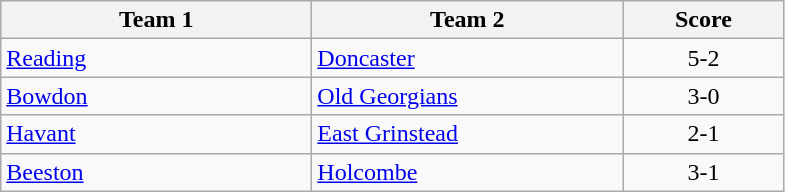<table class="wikitable" style="font-size: 100%">
<tr>
<th width=200>Team 1</th>
<th width=200>Team 2</th>
<th width=100>Score</th>
</tr>
<tr>
<td><a href='#'>Reading</a></td>
<td><a href='#'>Doncaster</a></td>
<td align=center>5-2</td>
</tr>
<tr>
<td><a href='#'>Bowdon</a></td>
<td><a href='#'>Old Georgians</a></td>
<td align=center>3-0</td>
</tr>
<tr>
<td><a href='#'>Havant</a></td>
<td><a href='#'>East Grinstead</a></td>
<td align=center>2-1</td>
</tr>
<tr>
<td><a href='#'>Beeston</a></td>
<td><a href='#'>Holcombe</a></td>
<td align=center>3-1</td>
</tr>
</table>
